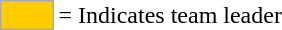<table>
<tr>
<td style="background:#fc0; border:1px solid #aaa; width:2em;"></td>
<td>= Indicates team leader</td>
</tr>
</table>
